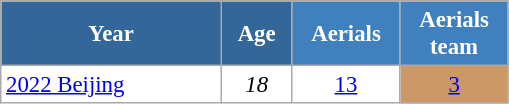<table class="wikitable" style="font-size:95%; text-align:center; border:grey solid 1px; border-collapse:collapse; background:#ffffff;">
<tr>
<th style="background-color:#369; color:white;    width:140px;">Year</th>
<th style="background-color:#369; color:white;    width:40px;">Age</th>
<th style="background-color:#4180be; color:white; width:65px;">Aerials</th>
<th style="background-color:#4180be; color:white; width:65px;">Aerials team</th>
</tr>
<tr>
<td align=left> <a href='#'>2022 Beijing</a></td>
<td><em>18</em></td>
<td><a href='#'>13</a></td>
<td bgcolor="#c96"><a href='#'>3</a></td>
</tr>
</table>
